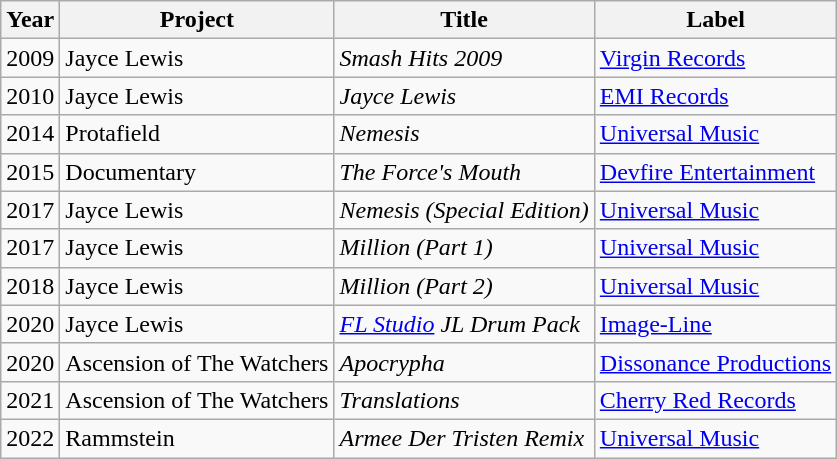<table class="wikitable">
<tr>
<th>Year</th>
<th>Project</th>
<th>Title</th>
<th>Label</th>
</tr>
<tr>
<td>2009</td>
<td>Jayce Lewis</td>
<td><em>Smash Hits 2009</em></td>
<td><a href='#'>Virgin Records</a></td>
</tr>
<tr>
<td>2010</td>
<td>Jayce Lewis</td>
<td><em>Jayce Lewis</em></td>
<td><a href='#'>EMI Records</a></td>
</tr>
<tr>
<td>2014</td>
<td>Protafield</td>
<td><em>Nemesis</em></td>
<td><a href='#'>Universal Music</a></td>
</tr>
<tr>
<td>2015</td>
<td>Documentary</td>
<td><em>The Force's Mouth</em></td>
<td><a href='#'>Devfire Entertainment</a></td>
</tr>
<tr>
<td>2017</td>
<td>Jayce Lewis</td>
<td><em>Nemesis (Special Edition)</em></td>
<td><a href='#'>Universal Music</a></td>
</tr>
<tr>
<td>2017</td>
<td>Jayce Lewis</td>
<td><em>Million (Part 1)</em></td>
<td><a href='#'>Universal Music</a></td>
</tr>
<tr>
<td>2018</td>
<td>Jayce Lewis</td>
<td><em>Million (Part 2)</em></td>
<td><a href='#'>Universal Music</a></td>
</tr>
<tr>
<td>2020</td>
<td>Jayce Lewis</td>
<td><em><a href='#'>FL Studio</a> JL Drum Pack</em></td>
<td><a href='#'>Image-Line</a></td>
</tr>
<tr>
<td>2020</td>
<td>Ascension of The Watchers</td>
<td><em>Apocrypha</em></td>
<td><a href='#'>Dissonance Productions</a></td>
</tr>
<tr>
<td>2021</td>
<td>Ascension of The Watchers</td>
<td><em>Translations</em></td>
<td><a href='#'>Cherry Red Records</a></td>
</tr>
<tr>
<td>2022</td>
<td>Rammstein</td>
<td><em>Armee Der Tristen Remix</em></td>
<td><a href='#'>Universal Music</a></td>
</tr>
</table>
